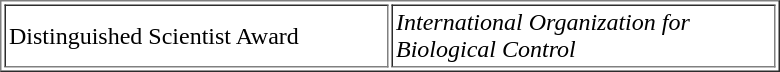<table border="1" cellpadding="2">
<tr>
<td width="250pt">Distinguished Scientist Award</td>
<td width="250pt"><em>International Organization for Biological Control</em></td>
</tr>
</table>
